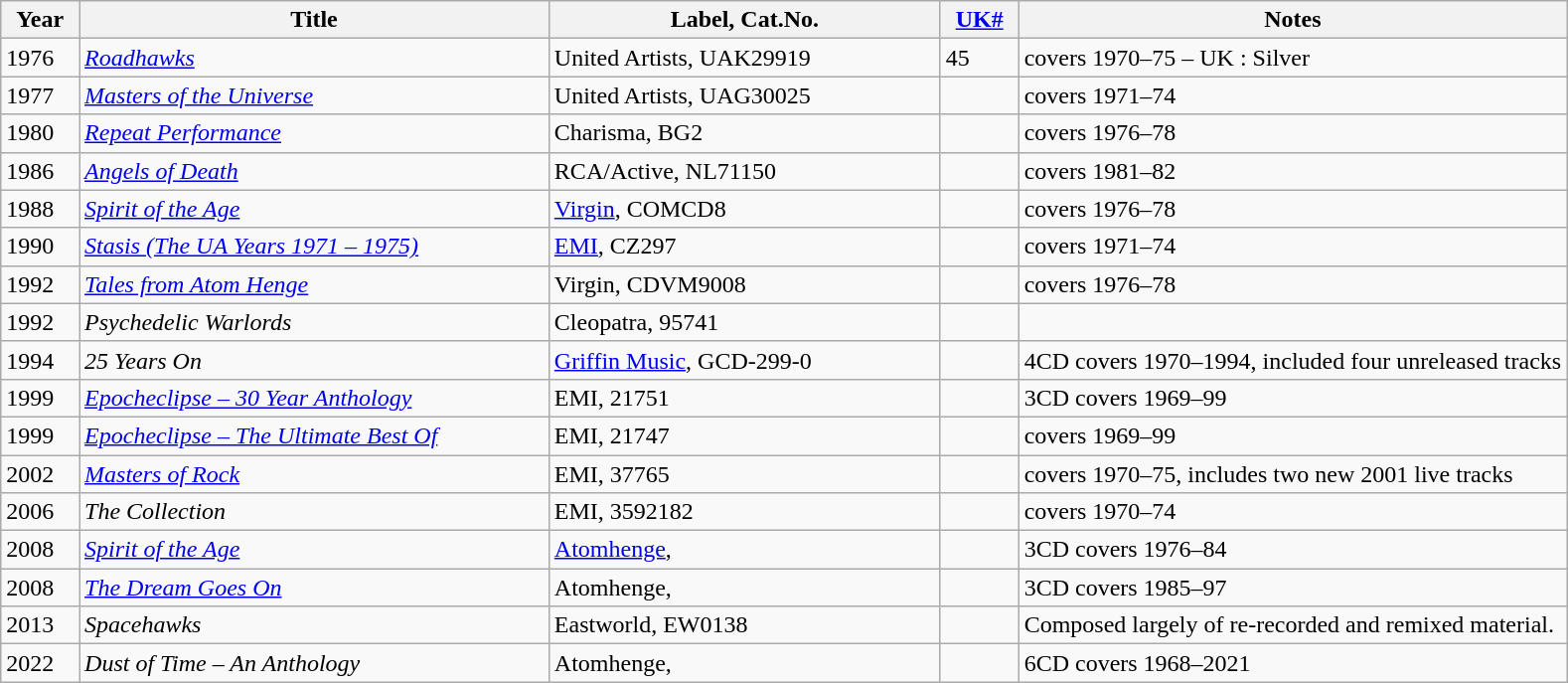<table class="wikitable" style="width:800px%;">
<tr>
<th align=center width="5%">Year</th>
<th align=center width="30%">Title</th>
<th align=center width="25%">Label, Cat.No.</th>
<th align=center width="5%"><a href='#'>UK#</a></th>
<th align=center width="35%">Notes</th>
</tr>
<tr>
<td>1976</td>
<td><em><a href='#'>Roadhawks</a></em></td>
<td>United Artists, UAK29919</td>
<td>45</td>
<td>covers 1970–75 – UK : Silver</td>
</tr>
<tr>
<td>1977</td>
<td><em><a href='#'>Masters of the Universe</a></em></td>
<td>United Artists, UAG30025</td>
<td></td>
<td>covers 1971–74</td>
</tr>
<tr>
<td>1980</td>
<td><em><a href='#'>Repeat Performance</a></em></td>
<td>Charisma, BG2</td>
<td></td>
<td>covers 1976–78</td>
</tr>
<tr>
<td>1986</td>
<td><em><a href='#'>Angels of Death</a></em></td>
<td>RCA/Active, NL71150</td>
<td></td>
<td>covers 1981–82</td>
</tr>
<tr>
<td>1988</td>
<td><em><a href='#'>Spirit of the Age</a></em></td>
<td><a href='#'>Virgin</a>, COMCD8</td>
<td></td>
<td>covers 1976–78</td>
</tr>
<tr>
<td>1990</td>
<td><em><a href='#'>Stasis (The UA Years 1971 – 1975)</a></em></td>
<td><a href='#'>EMI</a>, CZ297</td>
<td></td>
<td>covers 1971–74</td>
</tr>
<tr>
<td>1992</td>
<td><em><a href='#'>Tales from Atom Henge</a></em></td>
<td>Virgin, CDVM9008</td>
<td></td>
<td>covers 1976–78</td>
</tr>
<tr>
<td>1992</td>
<td><em>Psychedelic Warlords</em></td>
<td>Cleopatra, 95741</td>
<td></td>
</tr>
<tr>
<td>1994</td>
<td><em>25 Years On</em></td>
<td><a href='#'>Griffin Music</a>, GCD-299-0</td>
<td></td>
<td>4CD covers 1970–1994, included four unreleased tracks</td>
</tr>
<tr>
<td>1999</td>
<td><em><a href='#'>Epocheclipse – 30 Year Anthology</a></em></td>
<td>EMI, 21751</td>
<td></td>
<td>3CD covers 1969–99</td>
</tr>
<tr>
<td>1999</td>
<td><em><a href='#'>Epocheclipse – The Ultimate Best Of</a></em></td>
<td>EMI, 21747</td>
<td></td>
<td>covers 1969–99</td>
</tr>
<tr>
<td>2002</td>
<td><em><a href='#'>Masters of Rock</a></em></td>
<td>EMI, 37765</td>
<td></td>
<td>covers 1970–75, includes two new 2001 live tracks</td>
</tr>
<tr>
<td>2006</td>
<td><em>The Collection</em></td>
<td>EMI, 3592182</td>
<td></td>
<td>covers 1970–74</td>
</tr>
<tr>
<td>2008</td>
<td><em><a href='#'>Spirit of the Age</a></em></td>
<td><a href='#'>Atomhenge</a>, </td>
<td></td>
<td>3CD covers 1976–84</td>
</tr>
<tr>
<td>2008</td>
<td><em><a href='#'>The Dream Goes On</a></em></td>
<td>Atomhenge, </td>
<td></td>
<td>3CD covers 1985–97</td>
</tr>
<tr>
<td>2013</td>
<td><em>Spacehawks</em></td>
<td>Eastworld, EW0138</td>
<td></td>
<td>Composed largely of re-recorded and remixed material.</td>
</tr>
<tr>
<td>2022</td>
<td><em>Dust of Time – An Anthology</em></td>
<td>Atomhenge, </td>
<td></td>
<td>6CD covers 1968–2021</td>
</tr>
</table>
